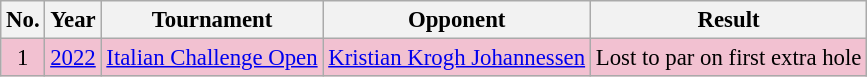<table class="wikitable" style="font-size:95%;">
<tr>
<th>No.</th>
<th>Year</th>
<th>Tournament</th>
<th>Opponent</th>
<th>Result</th>
</tr>
<tr style="background:#F2C1D1;">
<td align=center>1</td>
<td><a href='#'>2022</a></td>
<td><a href='#'>Italian Challenge Open</a></td>
<td> <a href='#'>Kristian Krogh Johannessen</a></td>
<td>Lost to par on first extra hole</td>
</tr>
</table>
